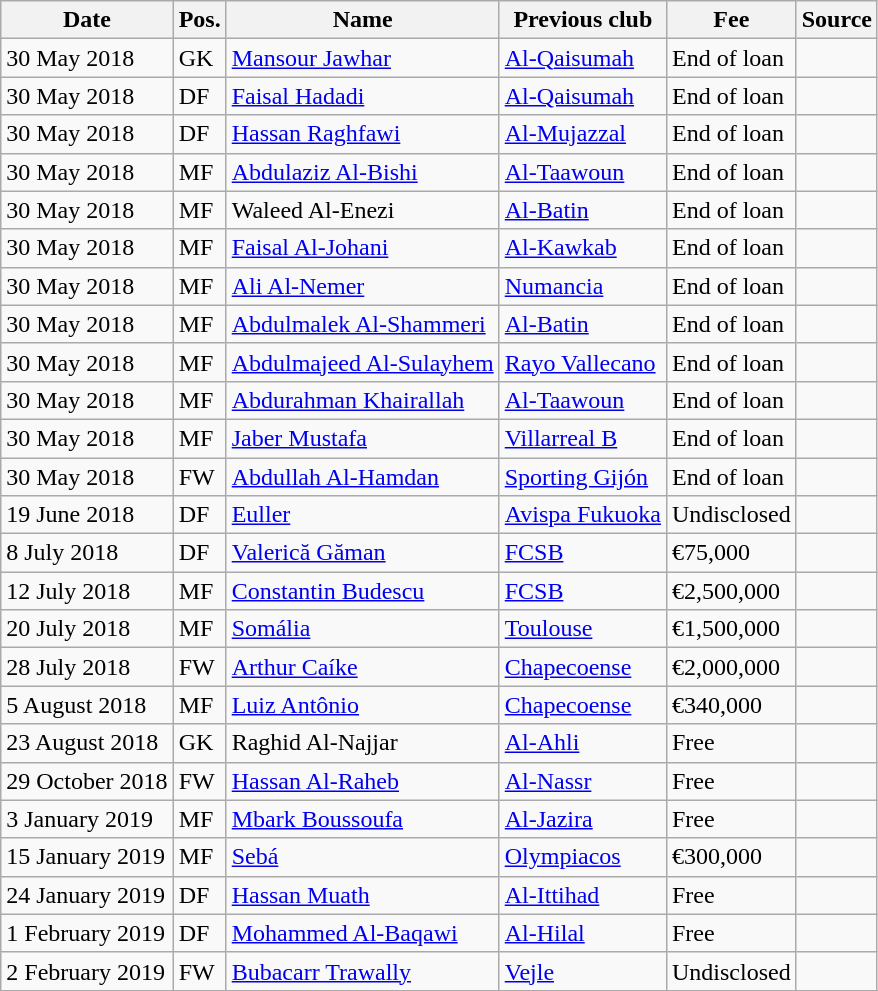<table class="wikitable" style="text-align:left">
<tr>
<th>Date</th>
<th>Pos.</th>
<th>Name</th>
<th>Previous club</th>
<th>Fee</th>
<th>Source</th>
</tr>
<tr>
<td>30 May 2018</td>
<td>GK</td>
<td> <a href='#'>Mansour Jawhar</a></td>
<td> <a href='#'>Al-Qaisumah</a></td>
<td>End of loan</td>
<td></td>
</tr>
<tr>
<td>30 May 2018</td>
<td>DF</td>
<td> <a href='#'>Faisal Hadadi</a></td>
<td> <a href='#'>Al-Qaisumah</a></td>
<td>End of loan</td>
<td></td>
</tr>
<tr>
<td>30 May 2018</td>
<td>DF</td>
<td> <a href='#'>Hassan Raghfawi</a></td>
<td> <a href='#'>Al-Mujazzal</a></td>
<td>End of loan</td>
<td></td>
</tr>
<tr>
<td>30 May 2018</td>
<td>MF</td>
<td> <a href='#'>Abdulaziz Al-Bishi</a></td>
<td> <a href='#'>Al-Taawoun</a></td>
<td>End of loan</td>
<td></td>
</tr>
<tr>
<td>30 May 2018</td>
<td>MF</td>
<td> Waleed Al-Enezi</td>
<td> <a href='#'>Al-Batin</a></td>
<td>End of loan</td>
<td></td>
</tr>
<tr>
<td>30 May 2018</td>
<td>MF</td>
<td> <a href='#'>Faisal Al-Johani</a></td>
<td> <a href='#'>Al-Kawkab</a></td>
<td>End of loan</td>
<td></td>
</tr>
<tr>
<td>30 May 2018</td>
<td>MF</td>
<td> <a href='#'>Ali Al-Nemer</a></td>
<td> <a href='#'>Numancia</a></td>
<td>End of loan</td>
<td></td>
</tr>
<tr>
<td>30 May 2018</td>
<td>MF</td>
<td> <a href='#'>Abdulmalek Al-Shammeri</a></td>
<td> <a href='#'>Al-Batin</a></td>
<td>End of loan</td>
<td></td>
</tr>
<tr>
<td>30 May 2018</td>
<td>MF</td>
<td> <a href='#'>Abdulmajeed Al-Sulayhem</a></td>
<td> <a href='#'>Rayo Vallecano</a></td>
<td>End of loan</td>
<td></td>
</tr>
<tr>
<td>30 May 2018</td>
<td>MF</td>
<td> <a href='#'>Abdurahman Khairallah</a></td>
<td> <a href='#'>Al-Taawoun</a></td>
<td>End of loan</td>
<td></td>
</tr>
<tr>
<td>30 May 2018</td>
<td>MF</td>
<td> <a href='#'>Jaber Mustafa</a></td>
<td> <a href='#'>Villarreal B</a></td>
<td>End of loan</td>
<td></td>
</tr>
<tr>
<td>30 May 2018</td>
<td>FW</td>
<td> <a href='#'>Abdullah Al-Hamdan</a></td>
<td> <a href='#'>Sporting Gijón</a></td>
<td>End of loan</td>
<td></td>
</tr>
<tr>
<td>19 June 2018</td>
<td>DF</td>
<td> <a href='#'>Euller</a></td>
<td> <a href='#'>Avispa Fukuoka</a></td>
<td>Undisclosed</td>
<td></td>
</tr>
<tr>
<td>8 July 2018</td>
<td>DF</td>
<td> <a href='#'>Valerică Găman</a></td>
<td> <a href='#'>FCSB</a></td>
<td>€75,000</td>
<td></td>
</tr>
<tr>
<td>12 July 2018</td>
<td>MF</td>
<td> <a href='#'>Constantin Budescu</a></td>
<td> <a href='#'>FCSB</a></td>
<td>€2,500,000</td>
<td></td>
</tr>
<tr>
<td>20 July 2018</td>
<td>MF</td>
<td> <a href='#'>Somália</a></td>
<td> <a href='#'>Toulouse</a></td>
<td>€1,500,000</td>
<td></td>
</tr>
<tr>
<td>28 July 2018</td>
<td>FW</td>
<td> <a href='#'>Arthur Caíke</a></td>
<td> <a href='#'>Chapecoense</a></td>
<td>€2,000,000</td>
<td></td>
</tr>
<tr>
<td>5 August 2018</td>
<td>MF</td>
<td> <a href='#'>Luiz Antônio</a></td>
<td> <a href='#'>Chapecoense</a></td>
<td>€340,000</td>
<td></td>
</tr>
<tr>
<td>23 August 2018</td>
<td>GK</td>
<td> Raghid Al-Najjar</td>
<td> <a href='#'>Al-Ahli</a></td>
<td>Free</td>
<td></td>
</tr>
<tr>
<td>29 October 2018</td>
<td>FW</td>
<td> <a href='#'>Hassan Al-Raheb</a></td>
<td> <a href='#'>Al-Nassr</a></td>
<td>Free</td>
<td></td>
</tr>
<tr>
<td>3 January 2019</td>
<td>MF</td>
<td> <a href='#'>Mbark Boussoufa</a></td>
<td> <a href='#'>Al-Jazira</a></td>
<td>Free</td>
<td></td>
</tr>
<tr>
<td>15 January 2019</td>
<td>MF</td>
<td> <a href='#'>Sebá</a></td>
<td> <a href='#'>Olympiacos</a></td>
<td>€300,000</td>
<td></td>
</tr>
<tr>
<td>24 January 2019</td>
<td>DF</td>
<td> <a href='#'>Hassan Muath</a></td>
<td> <a href='#'>Al-Ittihad</a></td>
<td>Free</td>
<td></td>
</tr>
<tr>
<td>1 February 2019</td>
<td>DF</td>
<td> <a href='#'>Mohammed Al-Baqawi</a></td>
<td> <a href='#'>Al-Hilal</a></td>
<td>Free</td>
<td></td>
</tr>
<tr>
<td>2 February 2019</td>
<td>FW</td>
<td> <a href='#'>Bubacarr Trawally</a></td>
<td> <a href='#'>Vejle</a></td>
<td>Undisclosed</td>
<td></td>
</tr>
<tr>
</tr>
</table>
